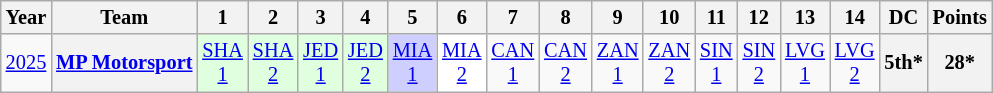<table class="wikitable" style="text-align:center; font-size:85%;">
<tr>
<th scope="col">Year</th>
<th scope="col">Team</th>
<th scope="col">1</th>
<th scope="col">2</th>
<th scope="col">3</th>
<th scope="col">4</th>
<th scope="col">5</th>
<th scope="col">6</th>
<th scope="col">7</th>
<th scope="col">8</th>
<th scope="col">9</th>
<th scope="col">10</th>
<th scope="col">11</th>
<th scope="col">12</th>
<th scope="col">13</th>
<th scope="col">14</th>
<th scope="col">DC</th>
<th scope="col">Points</th>
</tr>
<tr>
<td scope="row"><a href='#'>2025</a></td>
<th><a href='#'>MP Motorsport</a></th>
<td style="background:#dfffdf;"><a href='#'>SHA<br>1</a><br></td>
<td style="background:#dfffdf;"><a href='#'>SHA<br>2</a><br></td>
<td style="background:#dfffdf;"><a href='#'>JED<br>1</a><br></td>
<td style="background:#dfffdf;"><a href='#'>JED<br>2</a><br></td>
<td style="background:#CFCFFF;"><a href='#'>MIA<br>1</a><br></td>
<td style="background:#ffffff;"><a href='#'>MIA<br>2</a><br></td>
<td style="background:#;"><a href='#'>CAN<br>1</a></td>
<td style="background:#;"><a href='#'>CAN<br>2</a></td>
<td style="background:#;"><a href='#'>ZAN<br>1</a></td>
<td style="background:#;"><a href='#'>ZAN<br>2</a></td>
<td style="background:#;"><a href='#'>SIN<br>1</a></td>
<td style="background:#;"><a href='#'>SIN<br>2</a></td>
<td style="background:#;"><a href='#'>LVG<br>1</a></td>
<td style="background:#;"><a href='#'>LVG<br>2</a></td>
<th style="background:#;">5th*</th>
<th style="background:#;">28*</th>
</tr>
</table>
